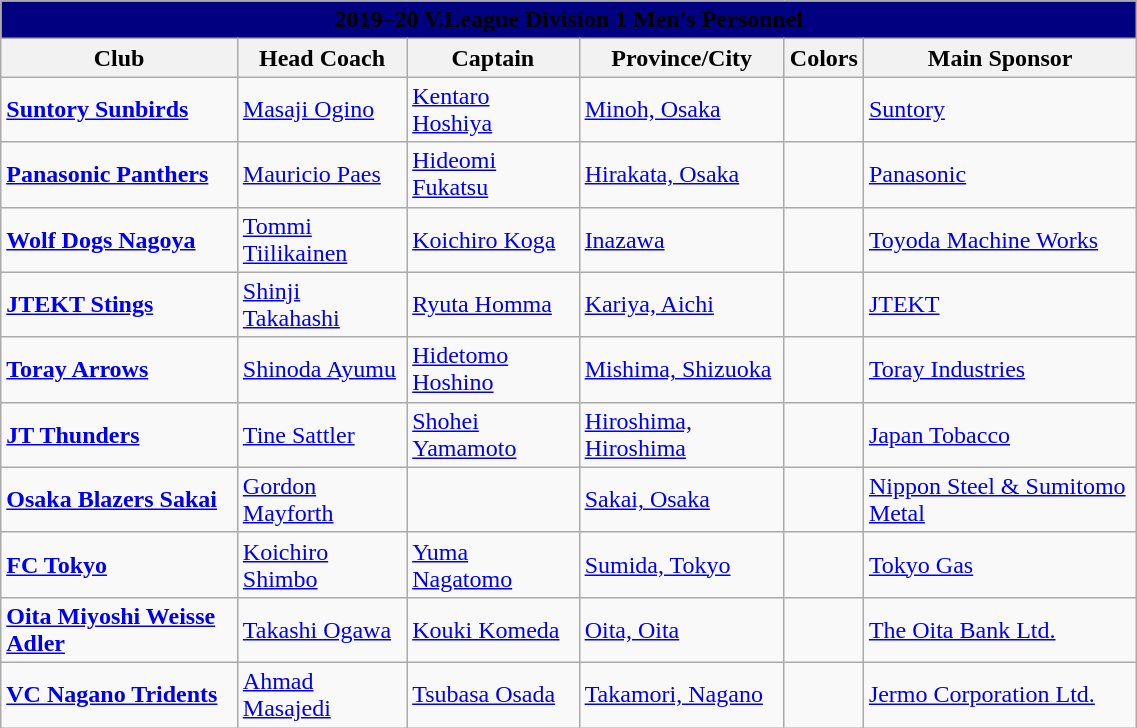<table class="wikitable" style="width: 60%; text-align:left;">
<tr>
<th style=background:navy colspan=8><span>2019–20 V.League Division 1 Men's Personnel</span></th>
</tr>
<tr>
<th>Club</th>
<th>Head Coach</th>
<th>Captain</th>
<th>Province/City</th>
<th>Colors</th>
<th>Main Sponsor</th>
</tr>
<tr>
<td><strong><a href='#'>Suntory Sunbirds</a></strong></td>
<td> <a href='#'>Masaji Ogino</a></td>
<td> <a href='#'>Kentaro Hoshiya</a></td>
<td><a href='#'>Minoh, Osaka</a></td>
<td align=center> </td>
<td><a href='#'>Suntory</a></td>
</tr>
<tr>
<td><strong><a href='#'>Panasonic Panthers</a></strong></td>
<td> <a href='#'>Mauricio Paes</a></td>
<td> <a href='#'>Hideomi Fukatsu</a></td>
<td><a href='#'>Hirakata, Osaka</a></td>
<td align=center> </td>
<td><a href='#'>Panasonic</a></td>
</tr>
<tr>
<td><strong><a href='#'>Wolf Dogs Nagoya</a></strong></td>
<td> <a href='#'>Tommi Tiilikainen</a></td>
<td> <a href='#'>Koichiro Koga</a></td>
<td><a href='#'>Inazawa</a></td>
<td align=center>  </td>
<td><a href='#'>Toyoda Machine Works</a></td>
</tr>
<tr>
<td><strong><a href='#'>JTEKT Stings</a></strong></td>
<td> <a href='#'>Shinji Takahashi</a></td>
<td> <a href='#'>Ryuta Homma</a></td>
<td><a href='#'>Kariya, Aichi</a></td>
<td align=center> </td>
<td><a href='#'>JTEKT</a></td>
</tr>
<tr>
<td><strong><a href='#'>Toray Arrows</a></strong></td>
<td> <a href='#'>Shinoda Ayumu</a></td>
<td> <a href='#'>Hidetomo Hoshino</a></td>
<td><a href='#'>Mishima, Shizuoka</a></td>
<td align=center> </td>
<td><a href='#'>Toray Industries</a></td>
</tr>
<tr>
<td><strong><a href='#'>JT Thunders</a></strong></td>
<td> <a href='#'>Tine Sattler</a></td>
<td> <a href='#'>Shohei Yamamoto</a></td>
<td><a href='#'>Hiroshima, Hiroshima</a></td>
<td align=center> </td>
<td><a href='#'>Japan Tobacco</a></td>
</tr>
<tr>
<td><strong><a href='#'>Osaka Blazers Sakai</a></strong></td>
<td> <a href='#'>Gordon Mayforth</a></td>
<td> </td>
<td><a href='#'>Sakai, Osaka</a></td>
<td align=center>  </td>
<td><a href='#'>Nippon Steel & Sumitomo Metal</a></td>
</tr>
<tr>
<td><strong><a href='#'>FC Tokyo</a></strong></td>
<td> <a href='#'>Koichiro Shimbo</a></td>
<td> <a href='#'>Yuma Nagatomo</a></td>
<td><a href='#'>Sumida, Tokyo</a></td>
<td align=center> </td>
<td><a href='#'>Tokyo Gas</a></td>
</tr>
<tr>
<td><strong><a href='#'>Oita Miyoshi Weisse Adler</a></strong></td>
<td> <a href='#'>Takashi Ogawa</a></td>
<td> <a href='#'>Kouki Komeda</a></td>
<td><a href='#'>Oita, Oita</a></td>
<td align=center> </td>
<td><a href='#'>The Oita Bank Ltd.</a></td>
</tr>
<tr>
<td><strong><a href='#'>VC Nagano Tridents</a></strong></td>
<td> <a href='#'>Ahmad Masajedi</a></td>
<td> <a href='#'>Tsubasa Osada</a></td>
<td><a href='#'>Takamori, Nagano</a></td>
<td align=center> </td>
<td><a href='#'>Jermo Corporation Ltd.</a></td>
</tr>
</table>
